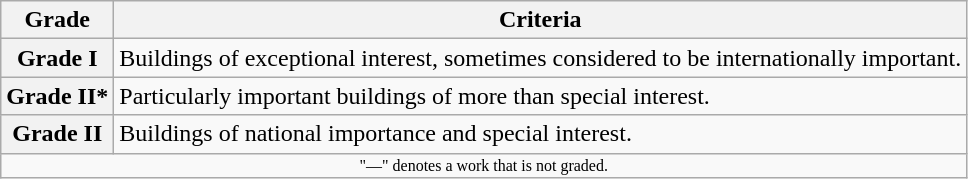<table class="wikitable" border="1">
<tr>
<th>Grade</th>
<th>Criteria</th>
</tr>
<tr>
<th>Grade I</th>
<td>Buildings of exceptional interest, sometimes considered to be internationally important.</td>
</tr>
<tr>
<th>Grade II*</th>
<td>Particularly important buildings of more than special interest.</td>
</tr>
<tr>
<th>Grade II</th>
<td>Buildings of national importance and special interest.</td>
</tr>
<tr>
<td align="center" colspan="14" style="font-size: 8pt">"—" denotes a work that is not graded.</td>
</tr>
</table>
